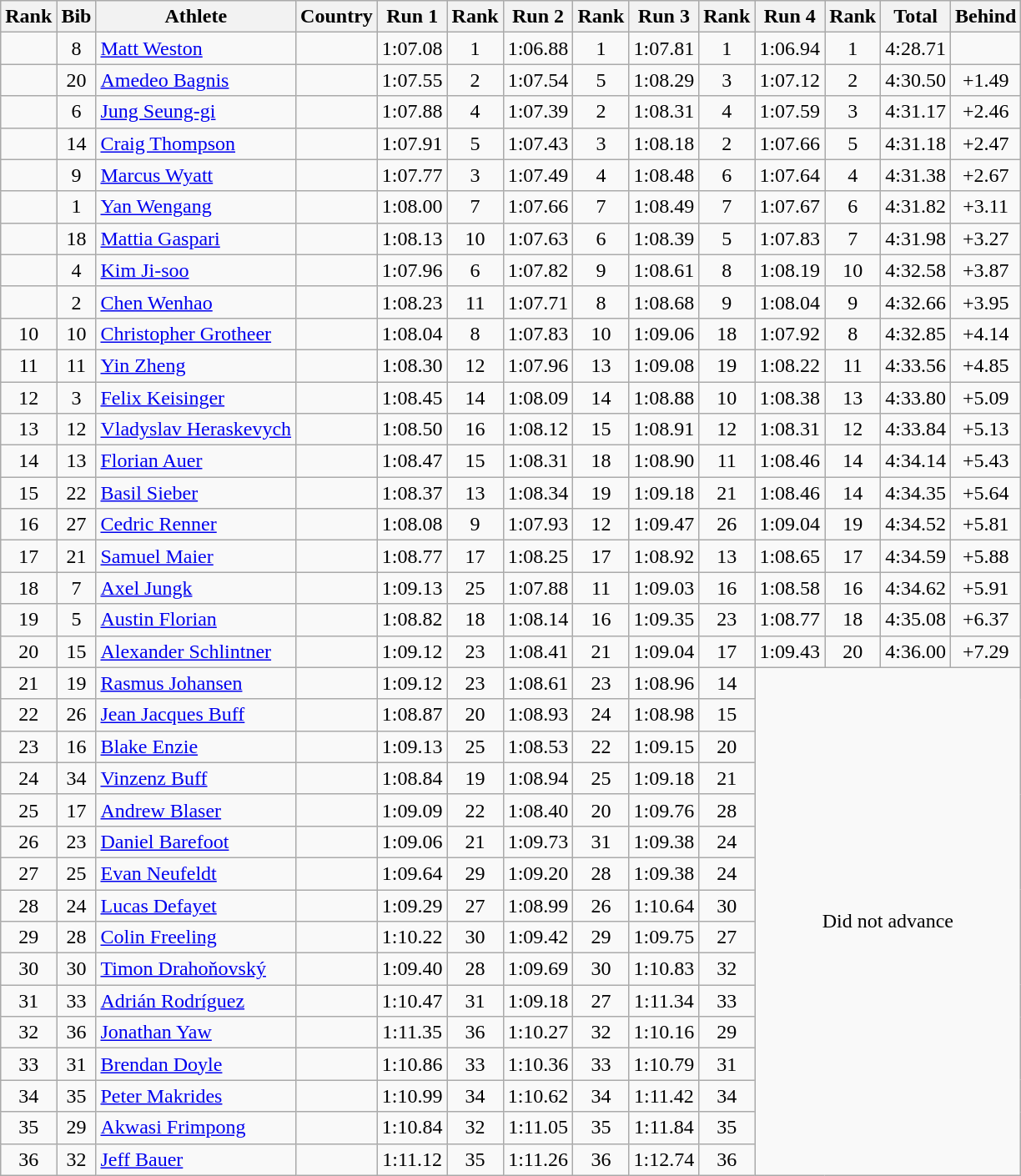<table class="wikitable sortable" style="text-align:center">
<tr>
<th>Rank</th>
<th>Bib</th>
<th>Athlete</th>
<th>Country</th>
<th>Run 1</th>
<th>Rank</th>
<th>Run 2</th>
<th>Rank</th>
<th>Run 3</th>
<th>Rank</th>
<th>Run 4</th>
<th>Rank</th>
<th>Total</th>
<th>Behind</th>
</tr>
<tr>
<td></td>
<td>8</td>
<td align=left><a href='#'>Matt Weston</a></td>
<td align=left></td>
<td>1:07.08</td>
<td>1</td>
<td>1:06.88</td>
<td>1</td>
<td>1:07.81</td>
<td>1</td>
<td>1:06.94</td>
<td>1</td>
<td>4:28.71</td>
<td></td>
</tr>
<tr>
<td></td>
<td>20</td>
<td align=left><a href='#'>Amedeo Bagnis</a></td>
<td align=left></td>
<td>1:07.55</td>
<td>2</td>
<td>1:07.54</td>
<td>5</td>
<td>1:08.29</td>
<td>3</td>
<td>1:07.12</td>
<td>2</td>
<td>4:30.50</td>
<td>+1.49</td>
</tr>
<tr>
<td></td>
<td>6</td>
<td align=left><a href='#'>Jung Seung-gi</a></td>
<td align=left></td>
<td>1:07.88</td>
<td>4</td>
<td>1:07.39</td>
<td>2</td>
<td>1:08.31</td>
<td>4</td>
<td>1:07.59</td>
<td>3</td>
<td>4:31.17</td>
<td>+2.46</td>
</tr>
<tr>
<td></td>
<td>14</td>
<td align=left><a href='#'>Craig Thompson</a></td>
<td align=left></td>
<td>1:07.91</td>
<td>5</td>
<td>1:07.43</td>
<td>3</td>
<td>1:08.18</td>
<td>2</td>
<td>1:07.66</td>
<td>5</td>
<td>4:31.18</td>
<td>+2.47</td>
</tr>
<tr>
<td></td>
<td>9</td>
<td align=left><a href='#'>Marcus Wyatt</a></td>
<td align=left></td>
<td>1:07.77</td>
<td>3</td>
<td>1:07.49</td>
<td>4</td>
<td>1:08.48</td>
<td>6</td>
<td>1:07.64</td>
<td>4</td>
<td>4:31.38</td>
<td>+2.67</td>
</tr>
<tr>
<td></td>
<td>1</td>
<td align=left><a href='#'>Yan Wengang</a></td>
<td align=left></td>
<td>1:08.00</td>
<td>7</td>
<td>1:07.66</td>
<td>7</td>
<td>1:08.49</td>
<td>7</td>
<td>1:07.67</td>
<td>6</td>
<td>4:31.82</td>
<td>+3.11</td>
</tr>
<tr>
<td></td>
<td>18</td>
<td align=left><a href='#'>Mattia Gaspari</a></td>
<td align=left></td>
<td>1:08.13</td>
<td>10</td>
<td>1:07.63</td>
<td>6</td>
<td>1:08.39</td>
<td>5</td>
<td>1:07.83</td>
<td>7</td>
<td>4:31.98</td>
<td>+3.27</td>
</tr>
<tr>
<td></td>
<td>4</td>
<td align=left><a href='#'>Kim Ji-soo</a></td>
<td align=left></td>
<td>1:07.96</td>
<td>6</td>
<td>1:07.82</td>
<td>9</td>
<td>1:08.61</td>
<td>8</td>
<td>1:08.19</td>
<td>10</td>
<td>4:32.58</td>
<td>+3.87</td>
</tr>
<tr>
<td></td>
<td>2</td>
<td align=left><a href='#'>Chen Wenhao</a></td>
<td align=left></td>
<td>1:08.23</td>
<td>11</td>
<td>1:07.71</td>
<td>8</td>
<td>1:08.68</td>
<td>9</td>
<td>1:08.04</td>
<td>9</td>
<td>4:32.66</td>
<td>+3.95</td>
</tr>
<tr>
<td>10</td>
<td>10</td>
<td align=left><a href='#'>Christopher Grotheer</a></td>
<td align=left></td>
<td>1:08.04</td>
<td>8</td>
<td>1:07.83</td>
<td>10</td>
<td>1:09.06</td>
<td>18</td>
<td>1:07.92</td>
<td>8</td>
<td>4:32.85</td>
<td>+4.14</td>
</tr>
<tr>
<td>11</td>
<td>11</td>
<td align=left><a href='#'>Yin Zheng</a></td>
<td align=left></td>
<td>1:08.30</td>
<td>12</td>
<td>1:07.96</td>
<td>13</td>
<td>1:09.08</td>
<td>19</td>
<td>1:08.22</td>
<td>11</td>
<td>4:33.56</td>
<td>+4.85</td>
</tr>
<tr>
<td>12</td>
<td>3</td>
<td align=left><a href='#'>Felix Keisinger</a></td>
<td align=left></td>
<td>1:08.45</td>
<td>14</td>
<td>1:08.09</td>
<td>14</td>
<td>1:08.88</td>
<td>10</td>
<td>1:08.38</td>
<td>13</td>
<td>4:33.80</td>
<td>+5.09</td>
</tr>
<tr>
<td>13</td>
<td>12</td>
<td align=left><a href='#'>Vladyslav Heraskevych</a></td>
<td align=left></td>
<td>1:08.50</td>
<td>16</td>
<td>1:08.12</td>
<td>15</td>
<td>1:08.91</td>
<td>12</td>
<td>1:08.31</td>
<td>12</td>
<td>4:33.84</td>
<td>+5.13</td>
</tr>
<tr>
<td>14</td>
<td>13</td>
<td align=left><a href='#'>Florian Auer</a></td>
<td align=left></td>
<td>1:08.47</td>
<td>15</td>
<td>1:08.31</td>
<td>18</td>
<td>1:08.90</td>
<td>11</td>
<td>1:08.46</td>
<td>14</td>
<td>4:34.14</td>
<td>+5.43</td>
</tr>
<tr>
<td>15</td>
<td>22</td>
<td align=left><a href='#'>Basil Sieber</a></td>
<td align=left></td>
<td>1:08.37</td>
<td>13</td>
<td>1:08.34</td>
<td>19</td>
<td>1:09.18</td>
<td>21</td>
<td>1:08.46</td>
<td>14</td>
<td>4:34.35</td>
<td>+5.64</td>
</tr>
<tr>
<td>16</td>
<td>27</td>
<td align=left><a href='#'>Cedric Renner</a></td>
<td align=left></td>
<td>1:08.08</td>
<td>9</td>
<td>1:07.93</td>
<td>12</td>
<td>1:09.47</td>
<td>26</td>
<td>1:09.04</td>
<td>19</td>
<td>4:34.52</td>
<td>+5.81</td>
</tr>
<tr>
<td>17</td>
<td>21</td>
<td align=left><a href='#'>Samuel Maier</a></td>
<td align=left></td>
<td>1:08.77</td>
<td>17</td>
<td>1:08.25</td>
<td>17</td>
<td>1:08.92</td>
<td>13</td>
<td>1:08.65</td>
<td>17</td>
<td>4:34.59</td>
<td>+5.88</td>
</tr>
<tr>
<td>18</td>
<td>7</td>
<td align=left><a href='#'>Axel Jungk</a></td>
<td align=left></td>
<td>1:09.13</td>
<td>25</td>
<td>1:07.88</td>
<td>11</td>
<td>1:09.03</td>
<td>16</td>
<td>1:08.58</td>
<td>16</td>
<td>4:34.62</td>
<td>+5.91</td>
</tr>
<tr>
<td>19</td>
<td>5</td>
<td align=left><a href='#'>Austin Florian</a></td>
<td align=left></td>
<td>1:08.82</td>
<td>18</td>
<td>1:08.14</td>
<td>16</td>
<td>1:09.35</td>
<td>23</td>
<td>1:08.77</td>
<td>18</td>
<td>4:35.08</td>
<td>+6.37</td>
</tr>
<tr>
<td>20</td>
<td>15</td>
<td align=left><a href='#'>Alexander Schlintner</a></td>
<td align=left></td>
<td>1:09.12</td>
<td>23</td>
<td>1:08.41</td>
<td>21</td>
<td>1:09.04</td>
<td>17</td>
<td>1:09.43</td>
<td>20</td>
<td>4:36.00</td>
<td>+7.29</td>
</tr>
<tr>
<td>21</td>
<td>19</td>
<td align=left><a href='#'>Rasmus Johansen</a></td>
<td align=left></td>
<td>1:09.12</td>
<td>23</td>
<td>1:08.61</td>
<td>23</td>
<td>1:08.96</td>
<td>14</td>
<td colspan=4 rowspan=16>Did not advance</td>
</tr>
<tr>
<td>22</td>
<td>26</td>
<td align=left><a href='#'>Jean Jacques Buff</a></td>
<td align=left></td>
<td>1:08.87</td>
<td>20</td>
<td>1:08.93</td>
<td>24</td>
<td>1:08.98</td>
<td>15</td>
</tr>
<tr>
<td>23</td>
<td>16</td>
<td align=left><a href='#'>Blake Enzie</a></td>
<td align=left></td>
<td>1:09.13</td>
<td>25</td>
<td>1:08.53</td>
<td>22</td>
<td>1:09.15</td>
<td>20</td>
</tr>
<tr>
<td>24</td>
<td>34</td>
<td align=left><a href='#'>Vinzenz Buff</a></td>
<td align=left></td>
<td>1:08.84</td>
<td>19</td>
<td>1:08.94</td>
<td>25</td>
<td>1:09.18</td>
<td>21</td>
</tr>
<tr>
<td>25</td>
<td>17</td>
<td align=left><a href='#'>Andrew Blaser</a></td>
<td align=left></td>
<td>1:09.09</td>
<td>22</td>
<td>1:08.40</td>
<td>20</td>
<td>1:09.76</td>
<td>28</td>
</tr>
<tr>
<td>26</td>
<td>23</td>
<td align=left><a href='#'>Daniel Barefoot</a></td>
<td align=left></td>
<td>1:09.06</td>
<td>21</td>
<td>1:09.73</td>
<td>31</td>
<td>1:09.38</td>
<td>24</td>
</tr>
<tr>
<td>27</td>
<td>25</td>
<td align=left><a href='#'>Evan Neufeldt</a></td>
<td align=left></td>
<td>1:09.64</td>
<td>29</td>
<td>1:09.20</td>
<td>28</td>
<td>1:09.38</td>
<td>24</td>
</tr>
<tr>
<td>28</td>
<td>24</td>
<td align=left><a href='#'>Lucas Defayet</a></td>
<td align=left></td>
<td>1:09.29</td>
<td>27</td>
<td>1:08.99</td>
<td>26</td>
<td>1:10.64</td>
<td>30</td>
</tr>
<tr>
<td>29</td>
<td>28</td>
<td align=left><a href='#'>Colin Freeling</a></td>
<td align=left></td>
<td>1:10.22</td>
<td>30</td>
<td>1:09.42</td>
<td>29</td>
<td>1:09.75</td>
<td>27</td>
</tr>
<tr>
<td>30</td>
<td>30</td>
<td align=left><a href='#'>Timon Drahoňovský</a></td>
<td align=left></td>
<td>1:09.40</td>
<td>28</td>
<td>1:09.69</td>
<td>30</td>
<td>1:10.83</td>
<td>32</td>
</tr>
<tr>
<td>31</td>
<td>33</td>
<td align=left><a href='#'>Adrián Rodríguez</a></td>
<td align=left></td>
<td>1:10.47</td>
<td>31</td>
<td>1:09.18</td>
<td>27</td>
<td>1:11.34</td>
<td>33</td>
</tr>
<tr>
<td>32</td>
<td>36</td>
<td align=left><a href='#'>Jonathan Yaw</a></td>
<td align=left></td>
<td>1:11.35</td>
<td>36</td>
<td>1:10.27</td>
<td>32</td>
<td>1:10.16</td>
<td>29</td>
</tr>
<tr>
<td>33</td>
<td>31</td>
<td align=left><a href='#'>Brendan Doyle</a></td>
<td align=left></td>
<td>1:10.86</td>
<td>33</td>
<td>1:10.36</td>
<td>33</td>
<td>1:10.79</td>
<td>31</td>
</tr>
<tr>
<td>34</td>
<td>35</td>
<td align=left><a href='#'>Peter Makrides</a></td>
<td align=left></td>
<td>1:10.99</td>
<td>34</td>
<td>1:10.62</td>
<td>34</td>
<td>1:11.42</td>
<td>34</td>
</tr>
<tr>
<td>35</td>
<td>29</td>
<td align=left><a href='#'>Akwasi Frimpong</a></td>
<td align=left></td>
<td>1:10.84</td>
<td>32</td>
<td>1:11.05</td>
<td>35</td>
<td>1:11.84</td>
<td>35</td>
</tr>
<tr>
<td>36</td>
<td>32</td>
<td align=left><a href='#'>Jeff Bauer</a></td>
<td align=left></td>
<td>1:11.12</td>
<td>35</td>
<td>1:11.26</td>
<td>36</td>
<td>1:12.74</td>
<td>36</td>
</tr>
</table>
